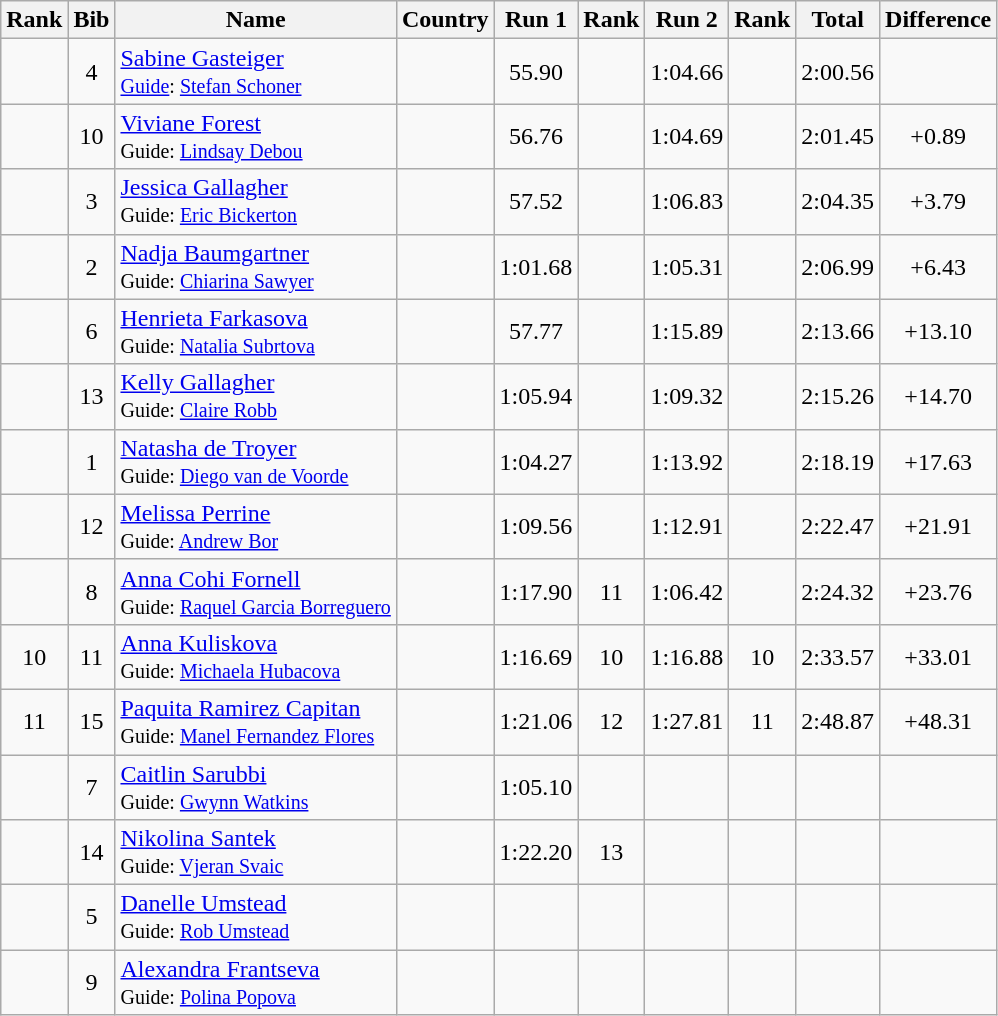<table class="wikitable sortable" style="text-align:center">
<tr>
<th>Rank</th>
<th>Bib</th>
<th>Name</th>
<th>Country</th>
<th>Run 1</th>
<th>Rank</th>
<th>Run 2</th>
<th>Rank</th>
<th>Total</th>
<th>Difference</th>
</tr>
<tr>
<td></td>
<td>4</td>
<td align=left><a href='#'>Sabine Gasteiger</a><br><small><a href='#'>Guide</a>: <a href='#'>Stefan Schoner</a></small></td>
<td align=left></td>
<td>55.90</td>
<td></td>
<td>1:04.66</td>
<td></td>
<td>2:00.56</td>
<td></td>
</tr>
<tr>
<td></td>
<td>10</td>
<td align=left><a href='#'>Viviane Forest</a><br><small>Guide: <a href='#'>Lindsay Debou</a></small></td>
<td align=left></td>
<td>56.76</td>
<td></td>
<td>1:04.69</td>
<td></td>
<td>2:01.45</td>
<td>+0.89</td>
</tr>
<tr>
<td></td>
<td>3</td>
<td align=left><a href='#'>Jessica Gallagher</a><br><small>Guide: <a href='#'>Eric Bickerton</a></small></td>
<td align=left></td>
<td>57.52</td>
<td></td>
<td>1:06.83</td>
<td></td>
<td>2:04.35</td>
<td>+3.79</td>
</tr>
<tr>
<td></td>
<td>2</td>
<td align=left><a href='#'>Nadja Baumgartner</a><br><small>Guide: <a href='#'>Chiarina Sawyer</a></small></td>
<td align=left></td>
<td>1:01.68</td>
<td></td>
<td>1:05.31</td>
<td></td>
<td>2:06.99</td>
<td>+6.43</td>
</tr>
<tr>
<td></td>
<td>6</td>
<td align=left><a href='#'>Henrieta Farkasova</a><br><small>Guide: <a href='#'>Natalia Subrtova</a></small></td>
<td align=left></td>
<td>57.77</td>
<td></td>
<td>1:15.89</td>
<td></td>
<td>2:13.66</td>
<td>+13.10</td>
</tr>
<tr>
<td></td>
<td>13</td>
<td align=left><a href='#'>Kelly Gallagher</a><br><small>Guide: <a href='#'>Claire Robb</a></small></td>
<td align=left></td>
<td>1:05.94</td>
<td></td>
<td>1:09.32</td>
<td></td>
<td>2:15.26</td>
<td>+14.70</td>
</tr>
<tr>
<td></td>
<td>1</td>
<td align=left><a href='#'>Natasha de Troyer</a><br><small>Guide: <a href='#'>Diego van de Voorde</a></small></td>
<td align=left></td>
<td>1:04.27</td>
<td></td>
<td>1:13.92</td>
<td></td>
<td>2:18.19</td>
<td>+17.63</td>
</tr>
<tr>
<td></td>
<td>12</td>
<td align=left><a href='#'>Melissa Perrine</a><br><small>Guide: <a href='#'>Andrew Bor</a></small></td>
<td align=left></td>
<td>1:09.56</td>
<td></td>
<td>1:12.91</td>
<td></td>
<td>2:22.47</td>
<td>+21.91</td>
</tr>
<tr>
<td></td>
<td>8</td>
<td align=left><a href='#'>Anna Cohi Fornell</a><br><small>Guide: <a href='#'>Raquel Garcia Borreguero</a></small></td>
<td align=left></td>
<td>1:17.90</td>
<td>11</td>
<td>1:06.42</td>
<td></td>
<td>2:24.32</td>
<td>+23.76</td>
</tr>
<tr>
<td>10</td>
<td>11</td>
<td align=left><a href='#'>Anna Kuliskova</a><br><small>Guide: <a href='#'>Michaela Hubacova</a></small></td>
<td align=left></td>
<td>1:16.69</td>
<td>10</td>
<td>1:16.88</td>
<td>10</td>
<td>2:33.57</td>
<td>+33.01</td>
</tr>
<tr>
<td>11</td>
<td>15</td>
<td align=left><a href='#'>Paquita Ramirez Capitan</a><br><small>Guide: <a href='#'>Manel Fernandez Flores</a></small></td>
<td align=left></td>
<td>1:21.06</td>
<td>12</td>
<td>1:27.81</td>
<td>11</td>
<td>2:48.87</td>
<td>+48.31</td>
</tr>
<tr>
<td></td>
<td>7</td>
<td align=left><a href='#'>Caitlin Sarubbi</a><br><small>Guide: <a href='#'>Gwynn Watkins</a></small></td>
<td align=left></td>
<td>1:05.10</td>
<td></td>
<td></td>
<td></td>
<td></td>
<td></td>
</tr>
<tr>
<td></td>
<td>14</td>
<td align=left><a href='#'>Nikolina Santek</a><br><small>Guide: <a href='#'>Vjeran Svaic</a></small></td>
<td align=left></td>
<td>1:22.20</td>
<td>13</td>
<td></td>
<td></td>
<td></td>
<td></td>
</tr>
<tr>
<td></td>
<td>5</td>
<td align=left><a href='#'>Danelle Umstead</a><br><small>Guide: <a href='#'>Rob Umstead</a></small></td>
<td align=left></td>
<td></td>
<td></td>
<td></td>
<td></td>
<td></td>
<td></td>
</tr>
<tr>
<td></td>
<td>9</td>
<td align=left><a href='#'>Alexandra Frantseva</a><br><small>Guide: <a href='#'>Polina Popova</a></small></td>
<td align=left></td>
<td></td>
<td></td>
<td></td>
<td></td>
<td></td>
<td></td>
</tr>
</table>
